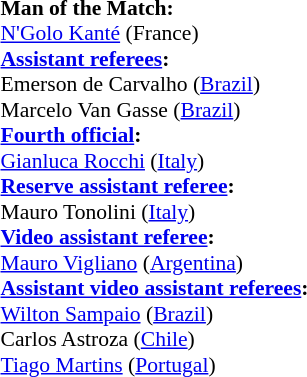<table style="width:100%; font-size:90%;">
<tr>
<td><br><strong>Man of the Match:</strong>
<br><a href='#'>N'Golo Kanté</a> (France)<br><strong><a href='#'>Assistant referees</a>:</strong>
<br>Emerson de Carvalho (<a href='#'>Brazil</a>)
<br>Marcelo Van Gasse (<a href='#'>Brazil</a>)
<br><strong><a href='#'>Fourth official</a>:</strong>
<br><a href='#'>Gianluca Rocchi</a> (<a href='#'>Italy</a>)
<br><strong><a href='#'>Reserve assistant referee</a>:</strong>
<br>Mauro Tonolini (<a href='#'>Italy</a>)
<br><strong><a href='#'>Video assistant referee</a>:</strong>
<br><a href='#'>Mauro Vigliano</a> (<a href='#'>Argentina</a>)
<br><strong><a href='#'>Assistant video assistant referees</a>:</strong>
<br><a href='#'>Wilton Sampaio</a> (<a href='#'>Brazil</a>)
<br>Carlos Astroza (<a href='#'>Chile</a>)
<br><a href='#'>Tiago Martins</a> (<a href='#'>Portugal</a>)</td>
</tr>
</table>
